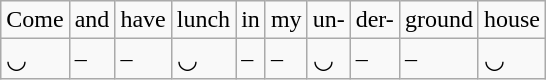<table class="wikitable">
<tr>
<td>Come</td>
<td>and</td>
<td>have</td>
<td>lunch</td>
<td>in</td>
<td>my</td>
<td>un-</td>
<td>der-</td>
<td>ground</td>
<td>house</td>
</tr>
<tr>
<td>◡</td>
<td>–</td>
<td>–</td>
<td>◡</td>
<td>–</td>
<td>–</td>
<td>◡</td>
<td>–</td>
<td>–</td>
<td>◡</td>
</tr>
</table>
